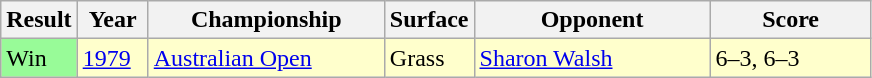<table class="sortable wikitable">
<tr>
<th style="width:40px">Result</th>
<th style="width:40px">Year</th>
<th style="width:150px">Championship</th>
<th style="width:50px">Surface</th>
<th style="width:150px">Opponent</th>
<th style="width:100px"  class="unsortable">Score</th>
</tr>
<tr style="background:#ffffcc;">
<td style="background:#98fb98;">Win</td>
<td><a href='#'>1979</a></td>
<td><a href='#'>Australian Open</a></td>
<td>Grass</td>
<td> <a href='#'>Sharon Walsh</a></td>
<td>6–3, 6–3</td>
</tr>
</table>
